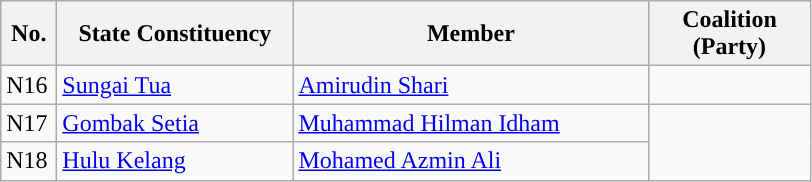<table class="wikitable">
<tr>
<th width="30">No.</th>
<th width="150">State Constituency</th>
<th width="230">Member</th>
<th width="100">Coalition (Party)</th>
</tr>
<tr>
<td>N16</td>
<td><a href='#'>Sungai Tua</a></td>
<td><a href='#'>Amirudin Shari</a></td>
<td></td>
</tr>
<tr>
<td>N17</td>
<td><a href='#'>Gombak Setia</a></td>
<td><a href='#'>Muhammad Hilman Idham</a></td>
<td rowspan=2></td>
</tr>
<tr>
<td>N18</td>
<td><a href='#'>Hulu Kelang</a></td>
<td><a href='#'>Mohamed Azmin Ali</a></td>
</tr>
</table>
